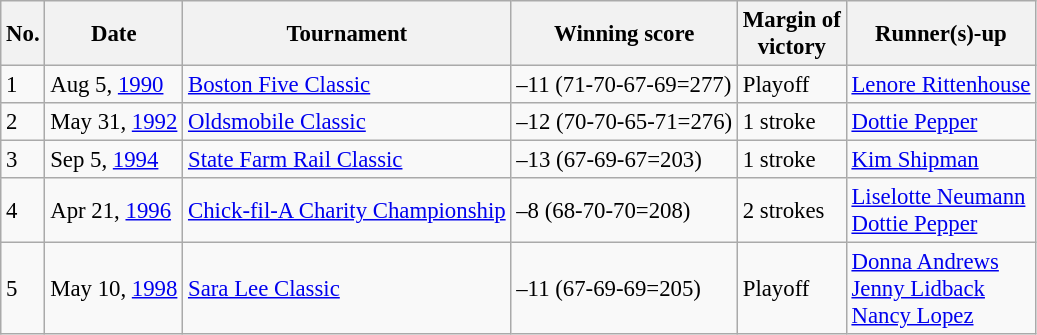<table class="wikitable" style="font-size:95%;">
<tr>
<th>No.</th>
<th>Date</th>
<th>Tournament</th>
<th>Winning score</th>
<th>Margin of<br>victory</th>
<th>Runner(s)-up</th>
</tr>
<tr>
<td>1</td>
<td>Aug 5, <a href='#'>1990</a></td>
<td><a href='#'>Boston Five Classic</a></td>
<td>–11 (71-70-67-69=277)</td>
<td>Playoff</td>
<td> <a href='#'>Lenore Rittenhouse</a></td>
</tr>
<tr>
<td>2</td>
<td>May 31, <a href='#'>1992</a></td>
<td><a href='#'>Oldsmobile Classic</a></td>
<td>–12 (70-70-65-71=276)</td>
<td>1 stroke</td>
<td> <a href='#'>Dottie Pepper</a></td>
</tr>
<tr>
<td>3</td>
<td>Sep 5, <a href='#'>1994</a></td>
<td><a href='#'>State Farm Rail Classic</a></td>
<td>–13 (67-69-67=203)</td>
<td>1 stroke</td>
<td> <a href='#'>Kim Shipman</a></td>
</tr>
<tr>
<td>4</td>
<td>Apr 21, <a href='#'>1996</a></td>
<td><a href='#'>Chick-fil-A Charity Championship</a></td>
<td>–8 (68-70-70=208)</td>
<td>2 strokes</td>
<td> <a href='#'>Liselotte Neumann</a><br> <a href='#'>Dottie Pepper</a></td>
</tr>
<tr>
<td>5</td>
<td>May 10, <a href='#'>1998</a></td>
<td><a href='#'>Sara Lee Classic</a></td>
<td>–11 (67-69-69=205)</td>
<td>Playoff</td>
<td> <a href='#'>Donna Andrews</a><br>  <a href='#'>Jenny Lidback</a><br> <a href='#'>Nancy Lopez</a></td>
</tr>
</table>
